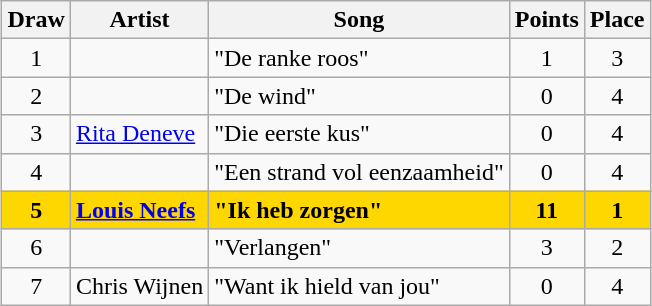<table class="sortable wikitable" style="margin: 1em auto 1em auto; text-align:center">
<tr>
<th>Draw</th>
<th>Artist</th>
<th>Song</th>
<th>Points</th>
<th>Place</th>
</tr>
<tr>
<td>1</td>
<td align="left"></td>
<td align="left">"De ranke roos"</td>
<td>1</td>
<td>3</td>
</tr>
<tr>
<td>2</td>
<td align="left"></td>
<td align="left">"De wind"</td>
<td>0</td>
<td>4</td>
</tr>
<tr>
<td>3</td>
<td align="left"><a href='#'>Rita Deneve</a></td>
<td align="left">"Die eerste kus"</td>
<td>0</td>
<td>4</td>
</tr>
<tr>
<td>4</td>
<td align="left"></td>
<td align="left">"Een strand vol eenzaamheid"</td>
<td>0</td>
<td>4</td>
</tr>
<tr style="font-weight:bold; background:gold;">
<td>5</td>
<td align="left"><a href='#'>Louis Neefs</a></td>
<td align="left">"Ik heb zorgen"</td>
<td>11</td>
<td>1</td>
</tr>
<tr>
<td>6</td>
<td align="left"></td>
<td align="left">"Verlangen"</td>
<td>3</td>
<td>2</td>
</tr>
<tr>
<td>7</td>
<td align="left">Chris Wijnen</td>
<td align="left">"Want ik hield van jou"</td>
<td>0</td>
<td>4</td>
</tr>
</table>
